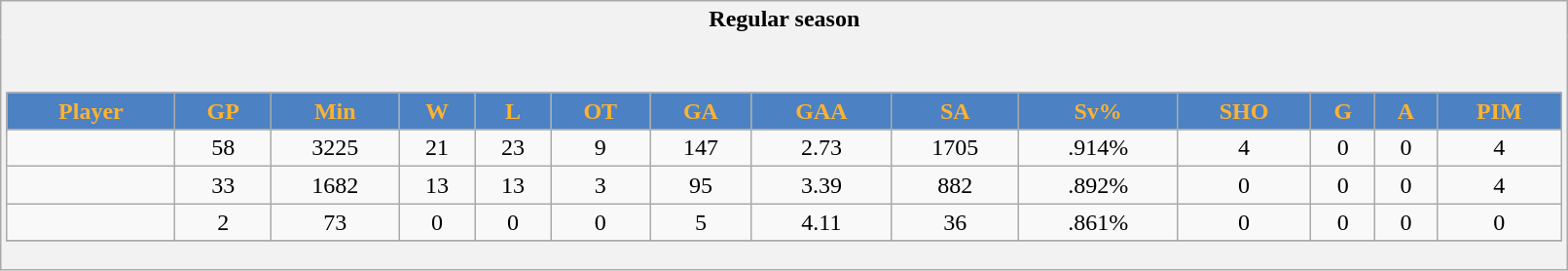<table class="wikitable" style="border: 1px solid #aaa;" width="85%">
<tr>
<th style="border: 0;">Regular season</th>
</tr>
<tr>
<td style="background: #f2f2f2; border: 0; text-align: center;"><br><table class="wikitable sortable" width="100%">
<tr align="center" bgcolor="#dddddd">
<th style="background:#4C82C3;color:#FDB231;">Player</th>
<th style="background:#4C82C3;color:#FDB231;">GP</th>
<th style="background:#4C82C3;color:#FDB231;">Min</th>
<th style="background:#4C82C3;color:#FDB231;">W</th>
<th style="background:#4C82C3;color:#FDB231;">L</th>
<th style="background:#4C82C3;color:#FDB231;">OT</th>
<th style="background:#4C82C3;color:#FDB231;">GA</th>
<th style="background:#4C82C3;color:#FDB231;">GAA</th>
<th style="background:#4C82C3;color:#FDB231;">SA</th>
<th style="background:#4C82C3;color:#FDB231;">Sv%</th>
<th style="background:#4C82C3;color:#FDB231;">SHO</th>
<th style="background:#4C82C3;color:#FDB231;">G</th>
<th style="background:#4C82C3;color:#FDB231;">A</th>
<th style="background:#4C82C3;color:#FDB231;">PIM</th>
</tr>
<tr>
</tr>
<tr align=center>
<td></td>
<td>58</td>
<td>3225</td>
<td>21</td>
<td>23</td>
<td>9</td>
<td>147</td>
<td>2.73</td>
<td>1705</td>
<td>.914%</td>
<td>4</td>
<td>0</td>
<td>0</td>
<td>4</td>
</tr>
<tr align=center>
<td></td>
<td>33</td>
<td>1682</td>
<td>13</td>
<td>13</td>
<td>3</td>
<td>95</td>
<td>3.39</td>
<td>882</td>
<td>.892%</td>
<td>0</td>
<td>0</td>
<td>0</td>
<td>4</td>
</tr>
<tr align=center>
<td></td>
<td>2</td>
<td>73</td>
<td>0</td>
<td>0</td>
<td>0</td>
<td>5</td>
<td>4.11</td>
<td>36</td>
<td>.861%</td>
<td>0</td>
<td>0</td>
<td>0</td>
<td>0</td>
</tr>
<tr>
</tr>
</table>
</td>
</tr>
</table>
